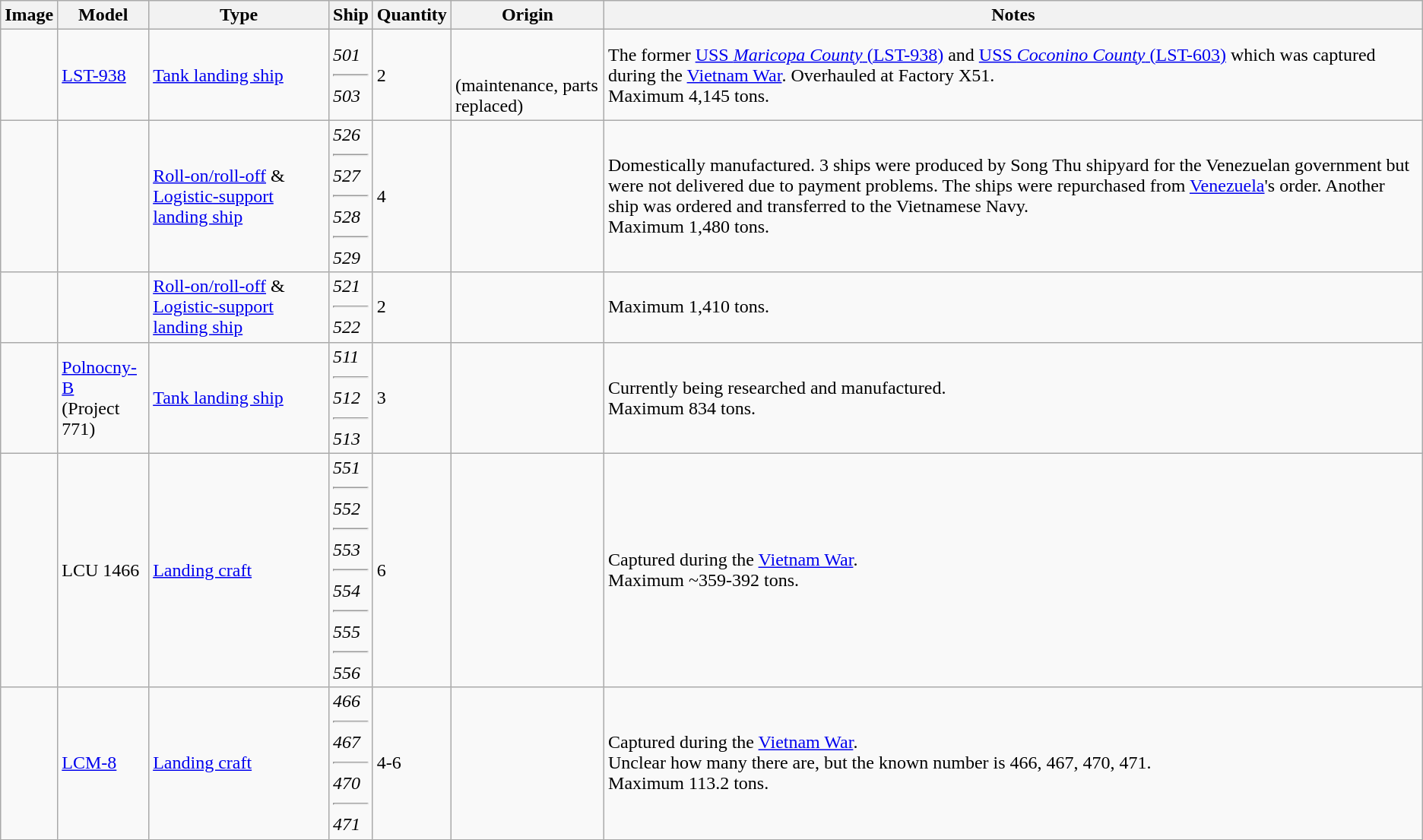<table class="wikitable">
<tr>
<th>Image</th>
<th>Model</th>
<th>Type</th>
<th>Ship</th>
<th>Quantity</th>
<th>Origin</th>
<th>Notes</th>
</tr>
<tr>
<td></td>
<td><a href='#'>LST-938</a></td>
<td><a href='#'>Tank landing ship</a></td>
<td><em>501</em><hr><em>503</em></td>
<td>2</td>
<td><br><br>(maintenance, parts replaced)</td>
<td>The former <a href='#'>USS <em>Maricopa County</em> (LST-938)</a> and <a href='#'>USS <em>Coconino County</em> (LST-603)</a> which was captured during the <a href='#'>Vietnam War</a>. Overhauled at Factory X51.<br>Maximum 4,145 tons.</td>
</tr>
<tr>
<td></td>
<td></td>
<td><a href='#'>Roll-on/roll-off</a> & <a href='#'>Logistic-support landing ship</a></td>
<td><em>526</em><hr><em>527</em><hr><em>528</em><hr><em>529</em></td>
<td>4</td>
<td><br></td>
<td>Domestically manufactured. 3 ships were produced by Song Thu shipyard for the Venezuelan government but were not delivered due to payment problems. The ships were repurchased from <a href='#'>Venezuela</a>'s order. Another ship was ordered and transferred to the Vietnamese Navy.<br>Maximum 1,480 tons.</td>
</tr>
<tr>
<td></td>
<td></td>
<td><a href='#'>Roll-on/roll-off</a> & <a href='#'>Logistic-support landing ship</a></td>
<td><em>521</em><hr><em>522</em></td>
<td>2</td>
<td></td>
<td>Maximum 1,410 tons.</td>
</tr>
<tr>
<td></td>
<td><a href='#'>Polnocny-B</a><br>(Project 771)</td>
<td><a href='#'>Tank landing ship</a></td>
<td><em>511</em><hr><em>512</em><hr><em>513</em></td>
<td>3</td>
<td></td>
<td>Currently being researched and manufactured.<br>Maximum 834 tons.</td>
</tr>
<tr>
<td></td>
<td>LCU 1466</td>
<td><a href='#'>Landing craft</a></td>
<td><em>551</em><hr><em>552</em><hr><em>553</em><hr><em>554</em><hr><em>555</em><hr><em>556</em></td>
<td>6</td>
<td></td>
<td>Captured during the <a href='#'>Vietnam War</a>.<br>Maximum ~359-392 tons.</td>
</tr>
<tr>
<td></td>
<td><a href='#'>LCM-8</a></td>
<td><a href='#'>Landing craft</a></td>
<td><em>466</em><hr><em>467</em><hr><em>470</em><hr><em>471</em></td>
<td>4-6</td>
<td></td>
<td>Captured during the <a href='#'>Vietnam War</a>.<br>Unclear how many there are, but the known number is 466, 467, 470, 471.<br>Maximum 113.2 tons.</td>
</tr>
</table>
